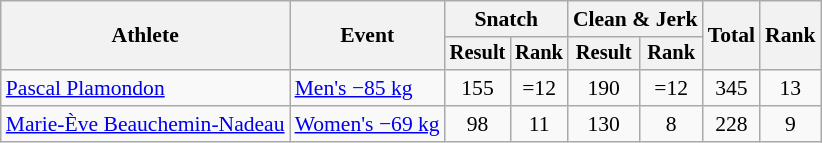<table class="wikitable" style="font-size:90%">
<tr>
<th rowspan="2">Athlete</th>
<th rowspan="2">Event</th>
<th colspan="2">Snatch</th>
<th colspan="2">Clean & Jerk</th>
<th rowspan="2">Total</th>
<th rowspan="2">Rank</th>
</tr>
<tr style="font-size:95%">
<th>Result</th>
<th>Rank</th>
<th>Result</th>
<th>Rank</th>
</tr>
<tr align=center>
<td align=left><a href='#'>Pascal Plamondon</a></td>
<td align=left><a href='#'>Men's −85 kg</a></td>
<td>155</td>
<td>=12</td>
<td>190</td>
<td>=12</td>
<td>345</td>
<td>13</td>
</tr>
<tr align=center>
<td align=left><a href='#'>Marie-Ève Beauchemin-Nadeau</a></td>
<td align=left><a href='#'>Women's −69 kg</a></td>
<td>98</td>
<td>11</td>
<td>130</td>
<td>8</td>
<td>228</td>
<td>9</td>
</tr>
</table>
